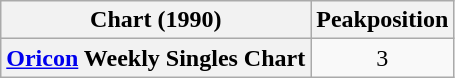<table class="wikitable plainrowheaders" style="text-align:center;">
<tr>
<th>Chart (1990)</th>
<th>Peakposition</th>
</tr>
<tr>
<th scope="row"><a href='#'>Oricon</a> Weekly Singles Chart</th>
<td>3</td>
</tr>
</table>
